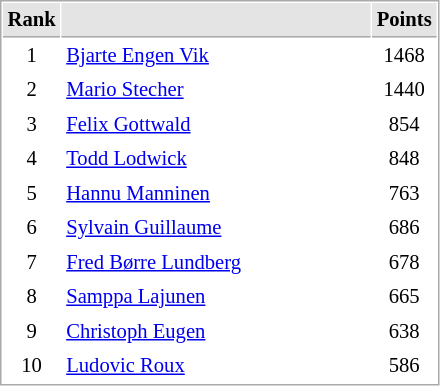<table cellspacing="1" cellpadding="3" style="border:1px solid #AAAAAA;font-size:86%">
<tr bgcolor="#E4E4E4">
<th style="border-bottom:1px solid #AAAAAA" width=10>Rank</th>
<th style="border-bottom:1px solid #AAAAAA" width=200></th>
<th style="border-bottom:1px solid #AAAAAA" width=20>Points</th>
</tr>
<tr align="center">
<td>1</td>
<td align="left"> <a href='#'>Bjarte Engen Vik</a></td>
<td>1468</td>
</tr>
<tr align="center">
<td>2</td>
<td align="left"> <a href='#'>Mario Stecher</a></td>
<td>1440</td>
</tr>
<tr align="center">
<td>3</td>
<td align="left"> <a href='#'>Felix Gottwald</a></td>
<td>854</td>
</tr>
<tr align="center">
<td>4</td>
<td align="left"> <a href='#'>Todd Lodwick</a></td>
<td>848</td>
</tr>
<tr align="center">
<td>5</td>
<td align="left"> <a href='#'>Hannu Manninen</a></td>
<td>763</td>
</tr>
<tr align="center">
<td>6</td>
<td align="left"> <a href='#'>Sylvain Guillaume</a></td>
<td>686</td>
</tr>
<tr align="center">
<td>7</td>
<td align="left"> <a href='#'>Fred Børre Lundberg</a></td>
<td>678</td>
</tr>
<tr align="center">
<td>8</td>
<td align="left"> <a href='#'>Samppa Lajunen</a></td>
<td>665</td>
</tr>
<tr align="center">
<td>9</td>
<td align="left"> <a href='#'>Christoph Eugen</a></td>
<td>638</td>
</tr>
<tr align="center">
<td>10</td>
<td align="left"> <a href='#'>Ludovic Roux</a></td>
<td>586</td>
</tr>
</table>
